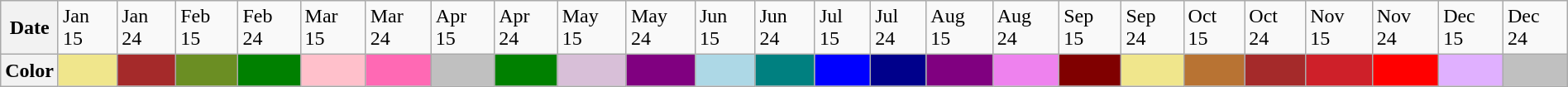<table class="wikitable"  style="margin: 1em auto 1em auto">
<tr>
<th>Date</th>
<td><span>Jan 15</span></td>
<td><span>Jan 24</span></td>
<td><span>Feb 15</span></td>
<td><span>Feb 24</span></td>
<td><span>Mar 15</span></td>
<td><span>Mar 24</span></td>
<td><span>Apr 15</span></td>
<td><span>Apr 24</span></td>
<td><span>May 15</span></td>
<td><span>May 24</span></td>
<td><span>Jun 15</span></td>
<td><span>Jun 24</span></td>
<td><span>Jul 15</span></td>
<td><span>Jul 24</span></td>
<td><span>Aug 15</span></td>
<td><span>Aug 24</span></td>
<td><span>Sep 15</span></td>
<td><span>Sep 24</span></td>
<td><span>Oct 15</span></td>
<td><span>Oct 24</span></td>
<td><span>Nov 15</span></td>
<td><span>Nov 24</span></td>
<td><span>Dec 15</span></td>
<td><span>Dec 24</span></td>
</tr>
<tr>
<th>Color</th>
<td style="background:Khaki"></td>
<td style="background:Brown"></td>
<td style="background:OliveDrab"></td>
<td style="background:Green"></td>
<td style="background:Pink"></td>
<td style="background:HotPink"></td>
<td style="background:Silver"></td>
<td style="background:Green"></td>
<td style="background:Thistle"></td>
<td style="background:Purple"></td>
<td style="background:LightBlue"></td>
<td style="background:Teal"></td>
<td style="background:Blue"></td>
<td style="background:DarkBlue"></td>
<td style="background:Purple"></td>
<td style="background:Violet"></td>
<td style="background:Maroon"></td>
<td style="background:Khaki"></td>
<td style="background:#B87333"></td>
<td style="background:Brown"></td>
<td style="background:#CE2029"></td>
<td style="background:Red"></td>
<td style="background:#E0B0FF"></td>
<td style="background:Silver"></td>
</tr>
</table>
